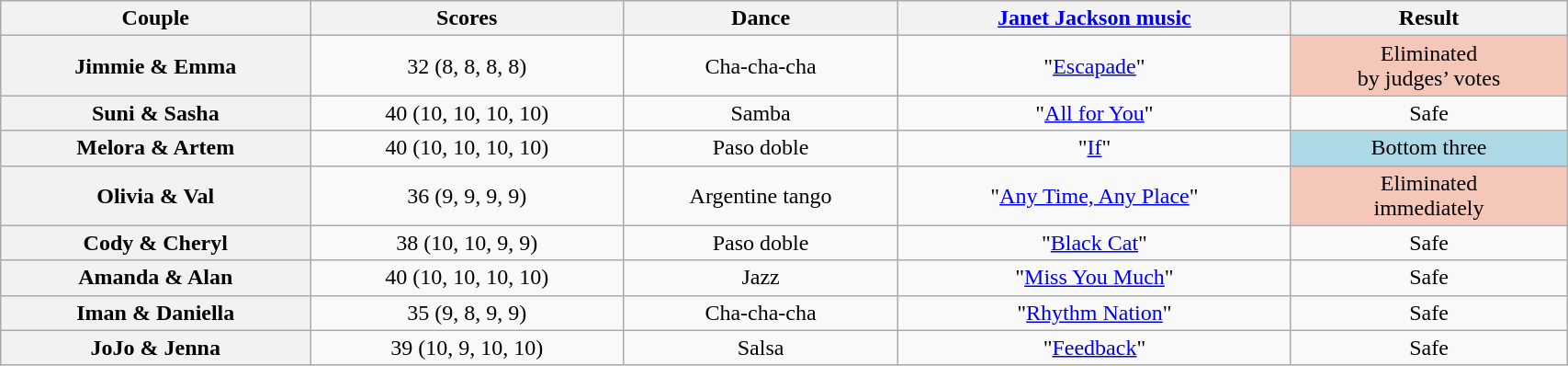<table class="wikitable sortable" style="text-align:center; width: 90%">
<tr>
<th scope="col">Couple</th>
<th scope="col">Scores</th>
<th scope="col" class="unsortable">Dance</th>
<th scope="col" class="unsortable"><a href='#'>Janet Jackson music</a></th>
<th scope="col" class="unsortable">Result</th>
</tr>
<tr>
<th scope="row">Jimmie & Emma</th>
<td>32 (8, 8, 8, 8)</td>
<td>Cha-cha-cha</td>
<td>"<a href='#'>Escapade</a>"</td>
<td bgcolor=f4c7b8>Eliminated<br>by judges’ votes</td>
</tr>
<tr>
<th scope="row">Suni & Sasha</th>
<td>40 (10, 10, 10, 10)</td>
<td>Samba</td>
<td>"<a href='#'>All for You</a>"</td>
<td>Safe</td>
</tr>
<tr>
<th scope="row">Melora & Artem</th>
<td>40 (10, 10, 10, 10)</td>
<td>Paso doble</td>
<td>"<a href='#'>If</a>"</td>
<td bgcolor=lightblue>Bottom three</td>
</tr>
<tr>
<th scope="row">Olivia & Val</th>
<td>36 (9, 9, 9, 9)</td>
<td>Argentine tango</td>
<td>"<a href='#'>Any Time, Any Place</a>"</td>
<td bgcolor=f4c7b8>Eliminated<br>immediately</td>
</tr>
<tr>
<th scope="row">Cody & Cheryl</th>
<td>38 (10, 10, 9, 9)</td>
<td>Paso doble</td>
<td>"<a href='#'>Black Cat</a>"</td>
<td>Safe</td>
</tr>
<tr>
<th scope="row">Amanda & Alan</th>
<td>40 (10, 10, 10, 10)</td>
<td>Jazz</td>
<td>"<a href='#'>Miss You Much</a>"</td>
<td>Safe</td>
</tr>
<tr>
<th scope="row">Iman & Daniella</th>
<td>35 (9, 8, 9, 9)</td>
<td>Cha-cha-cha</td>
<td>"<a href='#'>Rhythm Nation</a>"</td>
<td>Safe</td>
</tr>
<tr>
<th scope="row">JoJo & Jenna</th>
<td>39 (10, 9, 10, 10)</td>
<td>Salsa</td>
<td>"<a href='#'>Feedback</a>"</td>
<td>Safe</td>
</tr>
</table>
